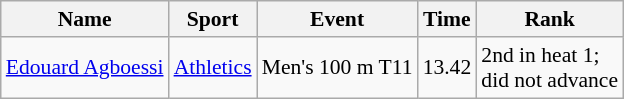<table class="wikitable sortable" style="font-size:90%">
<tr>
<th>Name</th>
<th>Sport</th>
<th>Event</th>
<th>Time</th>
<th>Rank</th>
</tr>
<tr>
<td><a href='#'>Edouard Agboessi</a></td>
<td><a href='#'>Athletics</a></td>
<td>Men's 100 m T11</td>
<td>13.42</td>
<td>2nd in heat 1;<br> did not advance</td>
</tr>
</table>
